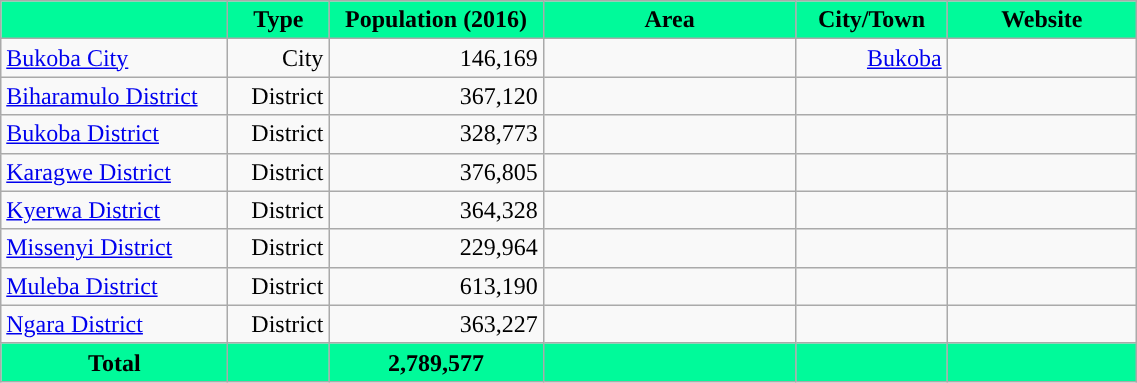<table class="wikitable sortable" style="text-align:right">
<tr>
<th style="width: 18%;background-color:MediumSpringGreen"" class=unsortable></th>
<th scope=col style="width: 8%;background-color:MediumSpringGreen"">Type</th>
<th scope=col style="width: 17%;background-color:MediumSpringGreen">Population (2016)</th>
<th scope=col style="width: 20%;background-color:MediumSpringGreen"">Area</th>
<th scope=col style="width: 12%;background-color:MediumSpringGreen" class=unsortable>City/Town</th>
<th scope=col style="width: 15%;background-color:MediumSpringGreen" class=unsortable>Website</th>
</tr>
<tr>
<td style="text-align:left;"><a href='#'>Bukoba City</a></td>
<td>City</td>
<td>146,169</td>
<td></td>
<td><a href='#'>Bukoba</a></td>
<td></td>
</tr>
<tr>
<td style="text-align:left;"><a href='#'>Biharamulo District</a></td>
<td>District</td>
<td>367,120</td>
<td></td>
<td></td>
<td></td>
</tr>
<tr>
<td style="text-align:left;"><a href='#'>Bukoba District</a></td>
<td>District</td>
<td>328,773</td>
<td></td>
<td></td>
<td></td>
</tr>
<tr>
<td style="text-align:left;"><a href='#'>Karagwe District</a></td>
<td>District</td>
<td>376,805</td>
<td></td>
<td></td>
<td></td>
</tr>
<tr>
<td style="text-align:left;"><a href='#'>Kyerwa District</a></td>
<td>District</td>
<td>364,328</td>
<td></td>
<td></td>
<td></td>
</tr>
<tr>
<td style="text-align:left;"><a href='#'>Missenyi District</a></td>
<td>District</td>
<td>229,964</td>
<td></td>
<td></td>
<td></td>
</tr>
<tr>
<td style="text-align:left;"><a href='#'>Muleba District</a></td>
<td>District</td>
<td>613,190</td>
<td></td>
<td></td>
<td></td>
</tr>
<tr>
<td style="text-align:left;"><a href='#'>Ngara District</a></td>
<td>District</td>
<td>363,227</td>
<td></td>
<td></td>
<td></td>
</tr>
<tr>
<th style="background-color:MediumSpringGreen">Total</th>
<th style="background-color:MediumSpringGreen"></th>
<th style="background-color:MediumSpringGreen">2,789,577</th>
<th style="background-color:MediumSpringGreen"></th>
<th style="background-color:MediumSpringGreen"></th>
<th style="background-color:MediumSpringGreen"></th>
</tr>
</table>
